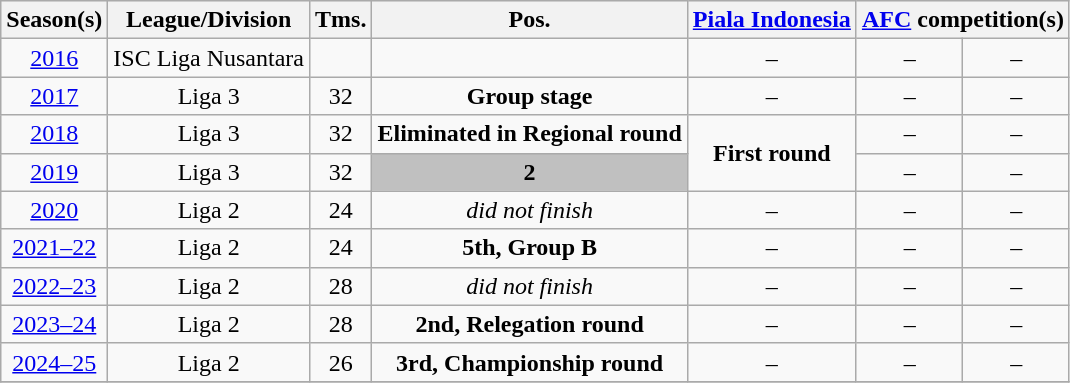<table class="wikitable" style="text-align:center">
<tr style="background:#efefef;">
<th>Season(s)</th>
<th>League/Division</th>
<th>Tms.</th>
<th>Pos.</th>
<th><a href='#'>Piala Indonesia</a></th>
<th colspan=2><a href='#'>AFC</a> competition(s)</th>
</tr>
<tr>
<td><a href='#'>2016</a></td>
<td>ISC Liga Nusantara</td>
<td></td>
<td></td>
<td>–</td>
<td>–</td>
<td>–</td>
</tr>
<tr>
<td><a href='#'>2017</a></td>
<td>Liga 3</td>
<td>32</td>
<td><strong>Group stage</strong></td>
<td>–</td>
<td>–</td>
<td>–</td>
</tr>
<tr>
<td><a href='#'>2018</a></td>
<td>Liga 3</td>
<td>32</td>
<td><strong>Eliminated in Regional round</strong></td>
<td rowspan="2"><strong>First round</strong></td>
<td>–</td>
<td>–</td>
</tr>
<tr>
<td><a href='#'>2019</a></td>
<td>Liga 3</td>
<td>32</td>
<td style="background:silver;"><strong>2</strong></td>
<td>–</td>
<td>–</td>
</tr>
<tr>
<td><a href='#'>2020</a></td>
<td>Liga 2</td>
<td>24</td>
<td><em>did not finish</em></td>
<td>–</td>
<td>–</td>
<td>–</td>
</tr>
<tr>
<td><a href='#'>2021–22</a></td>
<td>Liga 2</td>
<td>24</td>
<td><strong>5th, Group B</strong></td>
<td>–</td>
<td>–</td>
<td>–</td>
</tr>
<tr>
<td><a href='#'>2022–23</a></td>
<td>Liga 2</td>
<td>28</td>
<td><em>did not finish</em></td>
<td>–</td>
<td>–</td>
<td>–</td>
</tr>
<tr>
<td><a href='#'>2023–24</a></td>
<td>Liga 2</td>
<td>28</td>
<td><strong>2nd, Relegation round</strong></td>
<td>–</td>
<td>–</td>
<td>–</td>
</tr>
<tr>
<td><a href='#'>2024–25</a></td>
<td>Liga 2</td>
<td>26</td>
<td><strong>3rd, Championship round</strong></td>
<td>–</td>
<td>–</td>
<td>–</td>
</tr>
<tr>
</tr>
</table>
